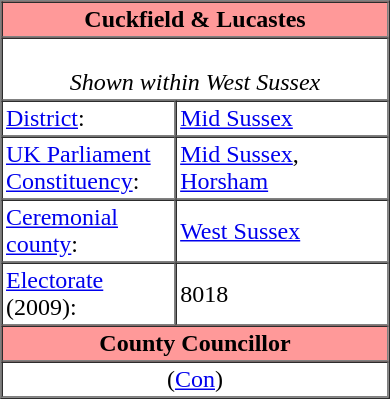<table class="vcard" border=1 cellpadding=2 cellspacing=0 align=right width=260 style=margin-left:0.5em;>
<tr>
<th class="fn org" colspan=2 align=center bgcolor="#ff9999"><strong>Cuckfield & Lucastes</strong></th>
</tr>
<tr>
<td colspan=2 align=center><br><em>Shown within West Sussex</em></td>
</tr>
<tr class="note">
<td width="45%"><a href='#'>District</a>:</td>
<td><a href='#'>Mid Sussex</a></td>
</tr>
<tr class="note">
<td><a href='#'>UK Parliament Constituency</a>:</td>
<td><a href='#'>Mid Sussex</a>, <a href='#'>Horsham</a></td>
</tr>
<tr class="note">
<td><a href='#'>Ceremonial county</a>:</td>
<td><a href='#'>West Sussex</a></td>
</tr>
<tr class="note">
<td><a href='#'>Electorate</a> (2009):</td>
<td>8018</td>
</tr>
<tr>
<th colspan=2 align=center bgcolor="#ff9999">County Councillor</th>
</tr>
<tr>
<td colspan=2 align=center> (<a href='#'>Con</a>)</td>
</tr>
</table>
